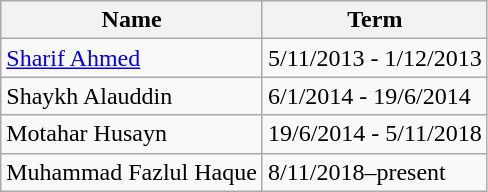<table class="wikitable">
<tr>
<th>Name</th>
<th>Term</th>
</tr>
<tr>
<td><a href='#'>Sharif Ahmed</a></td>
<td>5/11/2013 - 1/12/2013</td>
</tr>
<tr>
<td>Shaykh Alauddin</td>
<td>6/1/2014 - 19/6/2014</td>
</tr>
<tr>
<td>Motahar Husayn</td>
<td>19/6/2014 - 5/11/2018</td>
</tr>
<tr>
<td>Muhammad Fazlul Haque</td>
<td>8/11/2018–present</td>
</tr>
</table>
